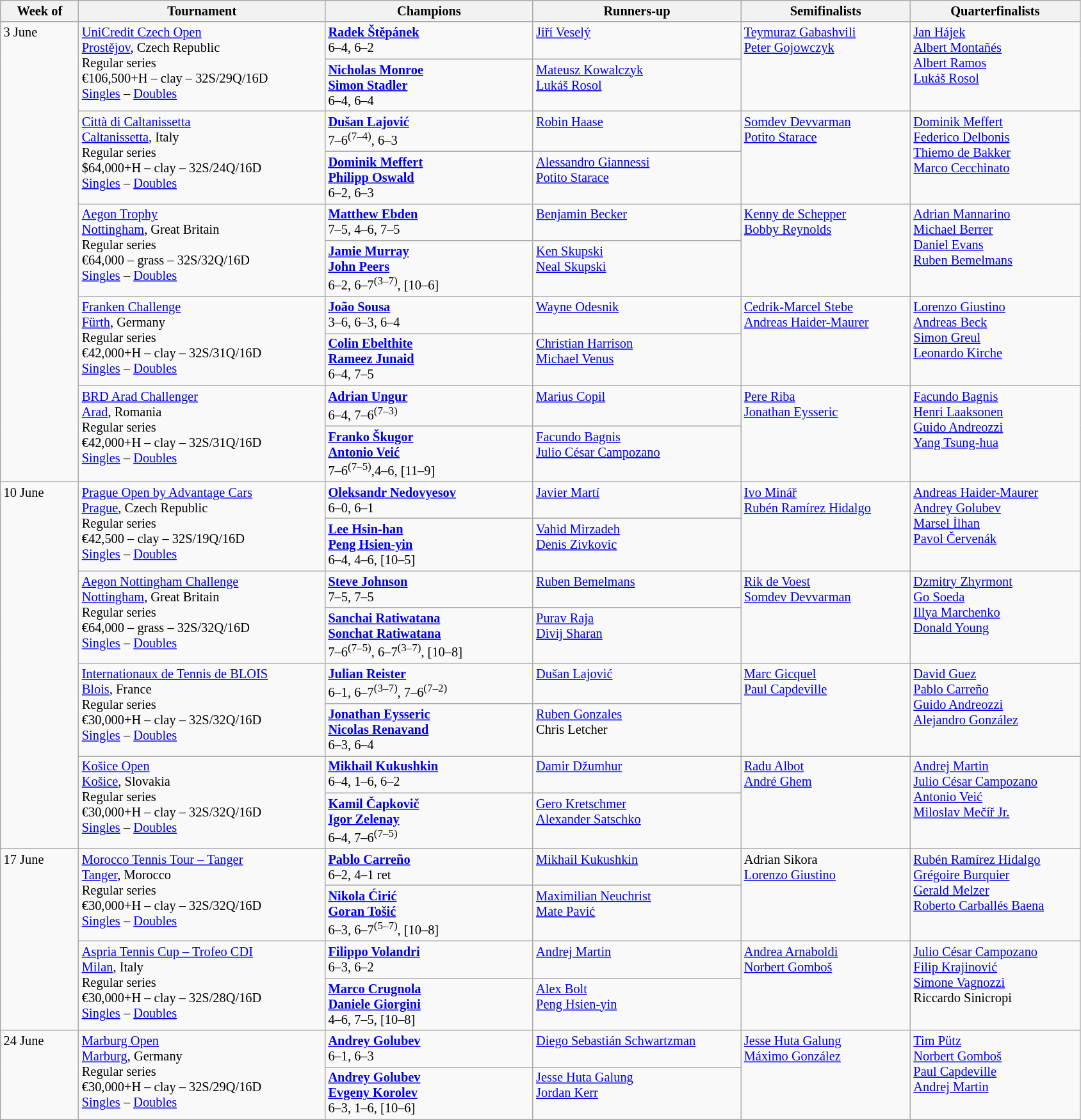<table class=wikitable style=font-size:85%;>
<tr>
<th width=75>Week of</th>
<th width=250>Tournament</th>
<th width=210>Champions</th>
<th width=210>Runners-up</th>
<th width=170>Semifinalists</th>
<th width=170>Quarterfinalists</th>
</tr>
<tr valign=top>
<td rowspan=10>3 June</td>
<td rowspan=2><a href='#'>UniCredit Czech Open</a><br><a href='#'>Prostějov</a>, Czech Republic<br>Regular series<br>€106,500+H – clay – 32S/29Q/16D<br><a href='#'>Singles</a> – <a href='#'>Doubles</a></td>
<td> <strong><a href='#'>Radek Štěpánek</a></strong><br>6–4, 6–2</td>
<td> <a href='#'>Jiří Veselý</a></td>
<td rowspan=2> <a href='#'>Teymuraz Gabashvili</a> <br>  <a href='#'>Peter Gojowczyk</a></td>
<td rowspan=2> <a href='#'>Jan Hájek</a> <br> <a href='#'>Albert Montañés</a><br> <a href='#'>Albert Ramos</a><br>  <a href='#'>Lukáš Rosol</a></td>
</tr>
<tr valign=top>
<td> <strong><a href='#'>Nicholas Monroe</a></strong><br> <strong><a href='#'>Simon Stadler</a></strong><br>6–4, 6–4</td>
<td> <a href='#'>Mateusz Kowalczyk</a><br> <a href='#'>Lukáš Rosol</a></td>
</tr>
<tr valign=top>
<td rowspan=2><a href='#'>Città di Caltanissetta</a><br><a href='#'>Caltanissetta</a>, Italy<br>Regular series<br>$64,000+H – clay – 32S/24Q/16D<br><a href='#'>Singles</a> – <a href='#'>Doubles</a></td>
<td> <strong><a href='#'>Dušan Lajović</a></strong><br>7–6<sup>(7–4)</sup>, 6–3</td>
<td> <a href='#'>Robin Haase</a></td>
<td rowspan=2> <a href='#'>Somdev Devvarman</a> <br>  <a href='#'>Potito Starace</a></td>
<td rowspan=2> <a href='#'>Dominik Meffert</a> <br>  <a href='#'>Federico Delbonis</a> <br> <a href='#'>Thiemo de Bakker</a> <br> <a href='#'>Marco Cecchinato</a></td>
</tr>
<tr valign=top>
<td> <strong><a href='#'>Dominik Meffert</a></strong><br> <strong><a href='#'>Philipp Oswald</a></strong><br> 6–2, 6–3</td>
<td> <a href='#'>Alessandro Giannessi</a><br> <a href='#'>Potito Starace</a></td>
</tr>
<tr valign=top>
<td rowspan=2><a href='#'>Aegon Trophy</a><br><a href='#'>Nottingham</a>, Great Britain<br>Regular series<br>€64,000 – grass – 32S/32Q/16D<br><a href='#'>Singles</a> – <a href='#'>Doubles</a></td>
<td> <strong><a href='#'>Matthew Ebden</a></strong><br>7–5, 4–6, 7–5</td>
<td> <a href='#'>Benjamin Becker</a></td>
<td rowspan=2> <a href='#'>Kenny de Schepper</a> <br>  <a href='#'>Bobby Reynolds</a></td>
<td rowspan=2> <a href='#'>Adrian Mannarino</a> <br> <a href='#'>Michael Berrer</a> <br> <a href='#'>Daniel Evans</a> <br>  <a href='#'>Ruben Bemelmans</a></td>
</tr>
<tr valign=top>
<td> <strong><a href='#'>Jamie Murray</a></strong><br> <strong><a href='#'>John Peers</a></strong><br>6–2, 6–7<sup>(3–7)</sup>, [10–6]</td>
<td> <a href='#'>Ken Skupski</a><br> <a href='#'>Neal Skupski</a></td>
</tr>
<tr valign=top>
<td rowspan=2><a href='#'>Franken Challenge</a><br><a href='#'>Fürth</a>, Germany<br>Regular series<br>€42,000+H – clay – 32S/31Q/16D<br><a href='#'>Singles</a> – <a href='#'>Doubles</a></td>
<td> <strong><a href='#'>João Sousa</a></strong><br>3–6, 6–3, 6–4</td>
<td> <a href='#'>Wayne Odesnik</a></td>
<td rowspan=2> <a href='#'>Cedrik-Marcel Stebe</a> <br>  <a href='#'>Andreas Haider-Maurer</a></td>
<td rowspan=2> <a href='#'>Lorenzo Giustino</a> <br> <a href='#'>Andreas Beck</a> <br> <a href='#'>Simon Greul</a> <br>  <a href='#'>Leonardo Kirche</a></td>
</tr>
<tr valign=top>
<td> <strong><a href='#'>Colin Ebelthite</a></strong><br> <strong><a href='#'>Rameez Junaid</a></strong><br>6–4, 7–5</td>
<td> <a href='#'>Christian Harrison</a><br> <a href='#'>Michael Venus</a></td>
</tr>
<tr valign=top>
<td rowspan=2><a href='#'>BRD Arad Challenger</a><br><a href='#'>Arad</a>, Romania<br>Regular series<br>€42,000+H – clay – 32S/31Q/16D<br><a href='#'>Singles</a> – <a href='#'>Doubles</a></td>
<td> <strong><a href='#'>Adrian Ungur</a></strong><br>6–4, 7–6<sup>(7–3)</sup></td>
<td> <a href='#'>Marius Copil</a></td>
<td rowspan=2> <a href='#'>Pere Riba</a> <br>  <a href='#'>Jonathan Eysseric</a></td>
<td rowspan=2> <a href='#'>Facundo Bagnis</a> <br> <a href='#'>Henri Laaksonen</a> <br> <a href='#'>Guido Andreozzi</a> <br>  <a href='#'>Yang Tsung-hua</a></td>
</tr>
<tr valign=top>
<td> <strong><a href='#'>Franko Škugor</a></strong><br> <strong><a href='#'>Antonio Veić</a></strong><br>7–6<sup>(7–5)</sup>,4–6, [11–9]</td>
<td> <a href='#'>Facundo Bagnis</a><br> <a href='#'>Julio César Campozano</a></td>
</tr>
<tr valign=top>
<td rowspan=8>10 June</td>
<td rowspan=2><a href='#'>Prague Open by Advantage Cars</a> <br><a href='#'>Prague</a>, Czech Republic<br>Regular series<br>€42,500 – clay – 32S/19Q/16D<br><a href='#'>Singles</a> – <a href='#'>Doubles</a></td>
<td> <strong><a href='#'>Oleksandr Nedovyesov</a></strong><br>6–0, 6–1</td>
<td> <a href='#'>Javier Martí</a></td>
<td rowspan=2> <a href='#'>Ivo Minář</a> <br>  <a href='#'>Rubén Ramírez Hidalgo</a></td>
<td rowspan=2> <a href='#'>Andreas Haider-Maurer</a> <br> <a href='#'>Andrey Golubev</a> <br> <a href='#'>Marsel İlhan</a> <br>  <a href='#'>Pavol Červenák</a></td>
</tr>
<tr valign=top>
<td> <strong><a href='#'>Lee Hsin-han</a></strong><br> <strong><a href='#'>Peng Hsien-yin</a></strong><br>6–4, 4–6, [10–5]</td>
<td> <a href='#'>Vahid Mirzadeh</a><br> <a href='#'>Denis Zivkovic</a></td>
</tr>
<tr valign=top>
<td rowspan=2><a href='#'>Aegon Nottingham Challenge</a><br><a href='#'>Nottingham</a>, Great Britain<br>Regular series<br>€64,000 – grass – 32S/32Q/16D<br><a href='#'>Singles</a> – <a href='#'>Doubles</a></td>
<td> <strong><a href='#'>Steve Johnson</a></strong><br>7–5, 7–5</td>
<td> <a href='#'>Ruben Bemelmans</a></td>
<td rowspan=2> <a href='#'>Rik de Voest</a> <br>  <a href='#'>Somdev Devvarman</a></td>
<td rowspan=2> <a href='#'>Dzmitry Zhyrmont</a> <br> <a href='#'>Go Soeda</a> <br> <a href='#'>Illya Marchenko</a> <br>  <a href='#'>Donald Young</a></td>
</tr>
<tr valign=top>
<td> <strong><a href='#'>Sanchai Ratiwatana</a></strong><br> <strong><a href='#'>Sonchat Ratiwatana</a></strong><br>7–6<sup>(7–5)</sup>, 6–7<sup>(3–7)</sup>, [10–8]</td>
<td> <a href='#'>Purav Raja</a><br> <a href='#'>Divij Sharan</a></td>
</tr>
<tr valign=top>
<td rowspan=2><a href='#'>Internationaux de Tennis de BLOIS</a><br><a href='#'>Blois</a>, France<br>Regular series<br>€30,000+H – clay – 32S/32Q/16D<br><a href='#'>Singles</a> – <a href='#'>Doubles</a></td>
<td> <strong><a href='#'>Julian Reister</a></strong><br>6–1, 6–7<sup>(3–7)</sup>, 7–6<sup>(7–2)</sup></td>
<td> <a href='#'>Dušan Lajović</a></td>
<td rowspan=2> <a href='#'>Marc Gicquel</a> <br>  <a href='#'>Paul Capdeville</a></td>
<td rowspan=2> <a href='#'>David Guez</a> <br> <a href='#'>Pablo Carreño</a> <br> <a href='#'>Guido Andreozzi</a> <br>  <a href='#'>Alejandro González</a></td>
</tr>
<tr valign=top>
<td> <strong><a href='#'>Jonathan Eysseric</a></strong><br> <strong><a href='#'>Nicolas Renavand</a></strong><br>6–3, 6–4</td>
<td> <a href='#'>Ruben Gonzales</a><br> Chris Letcher</td>
</tr>
<tr valign=top>
<td rowspan=2><a href='#'>Košice Open</a><br><a href='#'>Košice</a>, Slovakia<br>Regular series<br>€30,000+H – clay – 32S/32Q/16D<br><a href='#'>Singles</a> – <a href='#'>Doubles</a></td>
<td> <strong><a href='#'>Mikhail Kukushkin</a></strong><br>6–4, 1–6, 6–2</td>
<td> <a href='#'>Damir Džumhur</a></td>
<td rowspan=2> <a href='#'>Radu Albot</a> <br>  <a href='#'>André Ghem</a></td>
<td rowspan=2> <a href='#'>Andrej Martin</a> <br> <a href='#'>Julio César Campozano</a> <br>  <a href='#'>Antonio Veić</a> <br>  <a href='#'>Miloslav Mečíř Jr.</a></td>
</tr>
<tr valign=top>
<td> <strong><a href='#'>Kamil Čapkovič</a></strong><br> <strong><a href='#'>Igor Zelenay</a></strong><br>6–4, 7–6<sup>(7–5)</sup></td>
<td> <a href='#'>Gero Kretschmer</a><br> <a href='#'>Alexander Satschko</a></td>
</tr>
<tr valign=top>
<td rowspan=4>17 June</td>
<td rowspan=2><a href='#'>Morocco Tennis Tour – Tanger</a><br><a href='#'>Tanger</a>, Morocco<br>Regular series<br>€30,000+H – clay – 32S/32Q/16D<br> <a href='#'>Singles</a> – <a href='#'>Doubles</a></td>
<td><strong> <a href='#'>Pablo Carreño</a></strong><br>6–2, 4–1 ret</td>
<td> <a href='#'>Mikhail Kukushkin</a></td>
<td rowspan=2> Adrian Sikora <br> <a href='#'>Lorenzo Giustino</a></td>
<td rowspan=2> <a href='#'>Rubén Ramírez Hidalgo</a> <br> <a href='#'>Grégoire Burquier</a> <br> <a href='#'>Gerald Melzer</a> <br>  <a href='#'>Roberto Carballés Baena</a></td>
</tr>
<tr valign=top>
<td> <strong><a href='#'>Nikola Ćirić</a></strong><br> <strong><a href='#'>Goran Tošić</a></strong><br>6–3, 6–7<sup>(5–7)</sup>, [10–8]</td>
<td> <a href='#'>Maximilian Neuchrist</a><br> <a href='#'>Mate Pavić</a></td>
</tr>
<tr valign=top>
<td rowspan=2><a href='#'>Aspria Tennis Cup – Trofeo CDI</a><br><a href='#'>Milan</a>, Italy<br>Regular series<br>€30,000+H – clay – 32S/28Q/16D<br><a href='#'>Singles</a> – <a href='#'>Doubles</a></td>
<td><strong> <a href='#'>Filippo Volandri</a></strong><br>6–3, 6–2</td>
<td> <a href='#'>Andrej Martin</a></td>
<td rowspan=2> <a href='#'>Andrea Arnaboldi</a> <br> <a href='#'>Norbert Gomboš</a></td>
<td rowspan=2> <a href='#'>Julio César Campozano</a> <br> <a href='#'>Filip Krajinović</a><br> <a href='#'>Simone Vagnozzi</a> <br>  Riccardo Sinicropi</td>
</tr>
<tr valign=top>
<td> <strong><a href='#'>Marco Crugnola</a></strong><br> <strong><a href='#'>Daniele Giorgini</a></strong><br>4–6, 7–5, [10–8]</td>
<td> <a href='#'>Alex Bolt</a><br> <a href='#'>Peng Hsien-yin</a></td>
</tr>
<tr valign=top>
<td rowspan=2>24 June</td>
<td rowspan=2><a href='#'>Marburg Open</a><br><a href='#'>Marburg</a>, Germany<br>Regular series<br>€30,000+H – clay – 32S/29Q/16D<br><a href='#'>Singles</a> – <a href='#'>Doubles</a></td>
<td> <strong><a href='#'>Andrey Golubev</a></strong><br>6–1, 6–3</td>
<td> <a href='#'>Diego Sebastián Schwartzman</a></td>
<td rowspan=2> <a href='#'>Jesse Huta Galung</a> <br>  <a href='#'>Máximo González</a></td>
<td rowspan=2> <a href='#'>Tim Pütz</a> <br> <a href='#'>Norbert Gomboš</a> <br> <a href='#'>Paul Capdeville</a> <br>  <a href='#'>Andrej Martin</a></td>
</tr>
<tr valign=top>
<td> <strong><a href='#'>Andrey Golubev</a></strong><br> <strong><a href='#'>Evgeny Korolev</a></strong><br>6–3, 1–6, [10–6]</td>
<td> <a href='#'>Jesse Huta Galung</a><br> <a href='#'>Jordan Kerr</a></td>
</tr>
</table>
